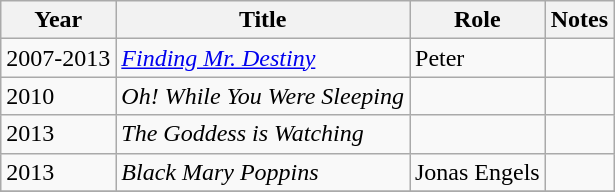<table class="wikitable sortable">
<tr>
<th>Year</th>
<th>Title</th>
<th>Role</th>
<th class="unsortable">Notes</th>
</tr>
<tr>
<td>2007-2013</td>
<td><em><a href='#'>Finding Mr. Destiny</a></em></td>
<td>Peter</td>
<td></td>
</tr>
<tr>
<td>2010</td>
<td><em>Oh! While You Were Sleeping</em></td>
<td></td>
<td></td>
</tr>
<tr>
<td>2013</td>
<td><em>The Goddess is Watching</em></td>
<td></td>
<td></td>
</tr>
<tr>
<td>2013</td>
<td><em>Black Mary Poppins</em></td>
<td>Jonas Engels</td>
<td></td>
</tr>
<tr>
</tr>
</table>
